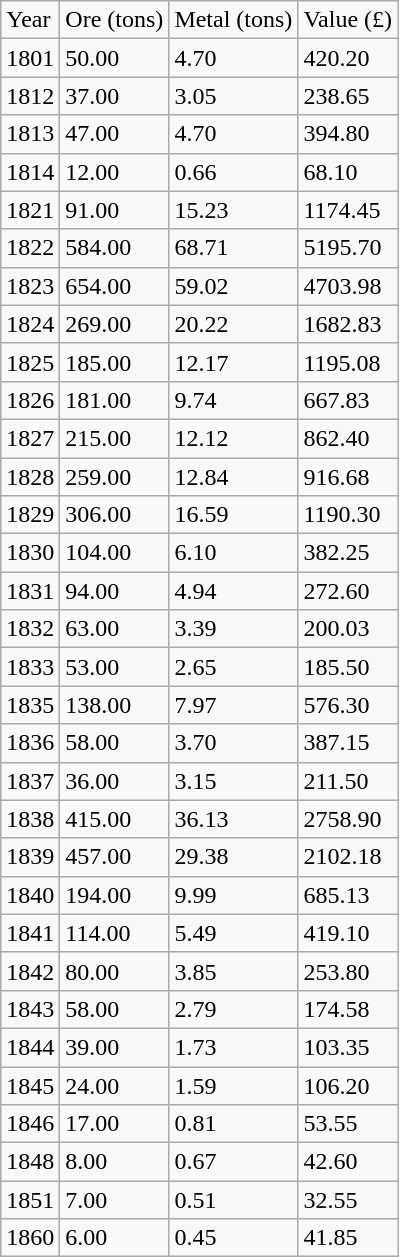<table class="wikitable sortable mw-collapsible mw-collapsed">
<tr>
<td>Year</td>
<td>Ore (tons)</td>
<td>Metal (tons)</td>
<td>Value (£)</td>
</tr>
<tr>
<td>1801</td>
<td>50.00</td>
<td>4.70</td>
<td>420.20</td>
</tr>
<tr>
<td>1812</td>
<td>37.00</td>
<td>3.05</td>
<td>238.65</td>
</tr>
<tr>
<td>1813</td>
<td>47.00</td>
<td>4.70</td>
<td>394.80</td>
</tr>
<tr>
<td>1814</td>
<td>12.00</td>
<td>0.66</td>
<td>68.10</td>
</tr>
<tr>
<td>1821</td>
<td>91.00</td>
<td>15.23</td>
<td>1174.45</td>
</tr>
<tr>
<td>1822</td>
<td>584.00</td>
<td>68.71</td>
<td>5195.70</td>
</tr>
<tr>
<td>1823</td>
<td>654.00</td>
<td>59.02</td>
<td>4703.98</td>
</tr>
<tr>
<td>1824</td>
<td>269.00</td>
<td>20.22</td>
<td>1682.83</td>
</tr>
<tr>
<td>1825</td>
<td>185.00</td>
<td>12.17</td>
<td>1195.08</td>
</tr>
<tr>
<td>1826</td>
<td>181.00</td>
<td>9.74</td>
<td>667.83</td>
</tr>
<tr>
<td>1827</td>
<td>215.00</td>
<td>12.12</td>
<td>862.40</td>
</tr>
<tr>
<td>1828</td>
<td>259.00</td>
<td>12.84</td>
<td>916.68</td>
</tr>
<tr>
<td>1829</td>
<td>306.00</td>
<td>16.59</td>
<td>1190.30</td>
</tr>
<tr>
<td>1830</td>
<td>104.00</td>
<td>6.10</td>
<td>382.25</td>
</tr>
<tr>
<td>1831</td>
<td>94.00</td>
<td>4.94</td>
<td>272.60</td>
</tr>
<tr>
<td>1832</td>
<td>63.00</td>
<td>3.39</td>
<td>200.03</td>
</tr>
<tr>
<td>1833</td>
<td>53.00</td>
<td>2.65</td>
<td>185.50</td>
</tr>
<tr>
<td>1835</td>
<td>138.00</td>
<td>7.97</td>
<td>576.30</td>
</tr>
<tr>
<td>1836</td>
<td>58.00</td>
<td>3.70</td>
<td>387.15</td>
</tr>
<tr>
<td>1837</td>
<td>36.00</td>
<td>3.15</td>
<td>211.50</td>
</tr>
<tr>
<td>1838</td>
<td>415.00</td>
<td>36.13</td>
<td>2758.90</td>
</tr>
<tr>
<td>1839</td>
<td>457.00</td>
<td>29.38</td>
<td>2102.18</td>
</tr>
<tr>
<td>1840</td>
<td>194.00</td>
<td>9.99</td>
<td>685.13</td>
</tr>
<tr>
<td>1841</td>
<td>114.00</td>
<td>5.49</td>
<td>419.10</td>
</tr>
<tr>
<td>1842</td>
<td>80.00</td>
<td>3.85</td>
<td>253.80</td>
</tr>
<tr>
<td>1843</td>
<td>58.00</td>
<td>2.79</td>
<td>174.58</td>
</tr>
<tr>
<td>1844</td>
<td>39.00</td>
<td>1.73</td>
<td>103.35</td>
</tr>
<tr>
<td>1845</td>
<td>24.00</td>
<td>1.59</td>
<td>106.20</td>
</tr>
<tr>
<td>1846</td>
<td>17.00</td>
<td>0.81</td>
<td>53.55</td>
</tr>
<tr>
<td>1848</td>
<td>8.00</td>
<td>0.67</td>
<td>42.60</td>
</tr>
<tr>
<td>1851</td>
<td>7.00</td>
<td>0.51</td>
<td>32.55</td>
</tr>
<tr>
<td>1860</td>
<td>6.00</td>
<td>0.45</td>
<td>41.85</td>
</tr>
</table>
